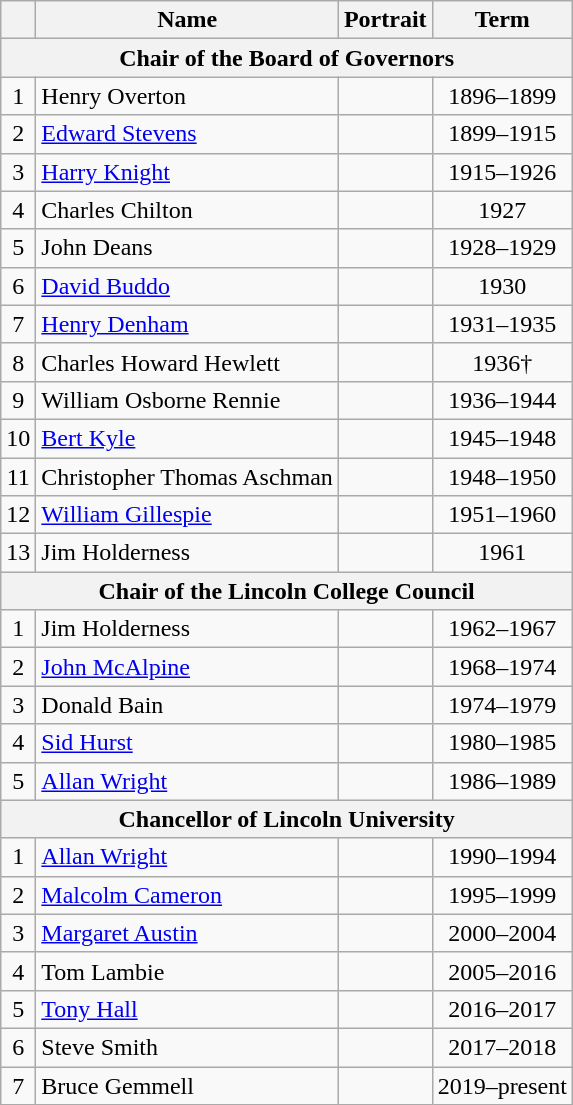<table class="wikitable mw-collapsible mw-collapsed">
<tr>
<th></th>
<th>Name</th>
<th>Portrait</th>
<th>Term</th>
</tr>
<tr>
<th colspan=4>Chair of the Board of Governors</th>
</tr>
<tr>
<td align=center>1</td>
<td>Henry Overton</td>
<td></td>
<td align=center>1896–1899</td>
</tr>
<tr>
<td align=center>2</td>
<td><a href='#'>Edward Stevens</a></td>
<td></td>
<td align=center>1899–1915</td>
</tr>
<tr>
<td align=center>3</td>
<td><a href='#'>Harry Knight</a></td>
<td></td>
<td align=center>1915–1926</td>
</tr>
<tr>
<td align=center>4</td>
<td>Charles Chilton</td>
<td></td>
<td align=center>1927</td>
</tr>
<tr>
<td align=center>5</td>
<td>John Deans</td>
<td></td>
<td align=center>1928–1929</td>
</tr>
<tr>
<td align=center>6</td>
<td><a href='#'>David Buddo</a></td>
<td></td>
<td align=center>1930</td>
</tr>
<tr>
<td align=center>7</td>
<td><a href='#'>Henry Denham</a></td>
<td></td>
<td align=center>1931–1935</td>
</tr>
<tr>
<td align=center>8</td>
<td>Charles Howard Hewlett</td>
<td></td>
<td align=center>1936†</td>
</tr>
<tr>
<td align=center>9</td>
<td>William Osborne Rennie</td>
<td></td>
<td align=center>1936–1944</td>
</tr>
<tr>
<td align=center>10</td>
<td><a href='#'>Bert Kyle</a></td>
<td></td>
<td align=center>1945–1948</td>
</tr>
<tr>
<td align=center>11</td>
<td>Christopher Thomas Aschman</td>
<td></td>
<td align=center>1948–1950</td>
</tr>
<tr>
<td align=center>12</td>
<td><a href='#'>William Gillespie</a></td>
<td></td>
<td align=center>1951–1960</td>
</tr>
<tr>
<td align=center>13</td>
<td>Jim Holderness</td>
<td></td>
<td align=center>1961</td>
</tr>
<tr>
<th colspan=4>Chair of the Lincoln College Council</th>
</tr>
<tr>
<td align=center>1</td>
<td>Jim Holderness</td>
<td></td>
<td align=center>1962–1967</td>
</tr>
<tr>
<td align=center>2</td>
<td><a href='#'>John McAlpine</a></td>
<td></td>
<td align=center>1968–1974</td>
</tr>
<tr>
<td align=center>3</td>
<td>Donald Bain</td>
<td></td>
<td align=center>1974–1979</td>
</tr>
<tr>
<td align=center>4</td>
<td><a href='#'>Sid Hurst</a></td>
<td></td>
<td align=center>1980–1985</td>
</tr>
<tr>
<td align=center>5</td>
<td><a href='#'>Allan Wright</a></td>
<td></td>
<td align=center>1986–1989</td>
</tr>
<tr>
<th colspan=4>Chancellor of Lincoln University</th>
</tr>
<tr>
<td align=center>1</td>
<td><a href='#'>Allan Wright</a></td>
<td></td>
<td align=center>1990–1994</td>
</tr>
<tr>
<td align=center>2</td>
<td><a href='#'>Malcolm Cameron</a></td>
<td></td>
<td align=center>1995–1999</td>
</tr>
<tr>
<td align=center>3</td>
<td><a href='#'>Margaret Austin</a></td>
<td></td>
<td align=center>2000–2004</td>
</tr>
<tr>
<td align=center>4</td>
<td>Tom Lambie</td>
<td></td>
<td align=center>2005–2016</td>
</tr>
<tr>
<td align=center>5</td>
<td><a href='#'>Tony Hall</a></td>
<td></td>
<td align=center>2016–2017</td>
</tr>
<tr>
<td align=center>6</td>
<td>Steve Smith</td>
<td></td>
<td align=center>2017–2018</td>
</tr>
<tr>
<td align=center>7</td>
<td>Bruce Gemmell</td>
<td></td>
<td align=center>2019–present</td>
</tr>
</table>
